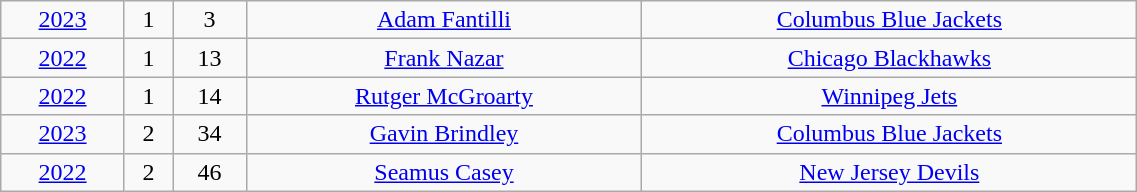<table class="wikitable" width="60%">
<tr align="center" bgcolor="">
<td><a href='#'>2023</a></td>
<td>1</td>
<td>3</td>
<td><a href='#'>Adam Fantilli</a></td>
<td><a href='#'>Columbus Blue Jackets</a></td>
</tr>
<tr align="center" bgcolor="">
<td><a href='#'>2022</a></td>
<td>1</td>
<td>13</td>
<td><a href='#'>Frank Nazar</a></td>
<td><a href='#'>Chicago Blackhawks</a></td>
</tr>
<tr align="center" bgcolor="">
<td><a href='#'>2022</a></td>
<td>1</td>
<td>14</td>
<td><a href='#'>Rutger McGroarty</a></td>
<td><a href='#'>Winnipeg Jets</a></td>
</tr>
<tr align="center" bgcolor="">
<td><a href='#'>2023</a></td>
<td>2</td>
<td>34</td>
<td><a href='#'>Gavin Brindley</a></td>
<td><a href='#'>Columbus Blue Jackets</a></td>
</tr>
<tr align="center" bgcolor="">
<td><a href='#'>2022</a></td>
<td>2</td>
<td>46</td>
<td><a href='#'>Seamus Casey</a></td>
<td><a href='#'>New Jersey Devils</a></td>
</tr>
</table>
